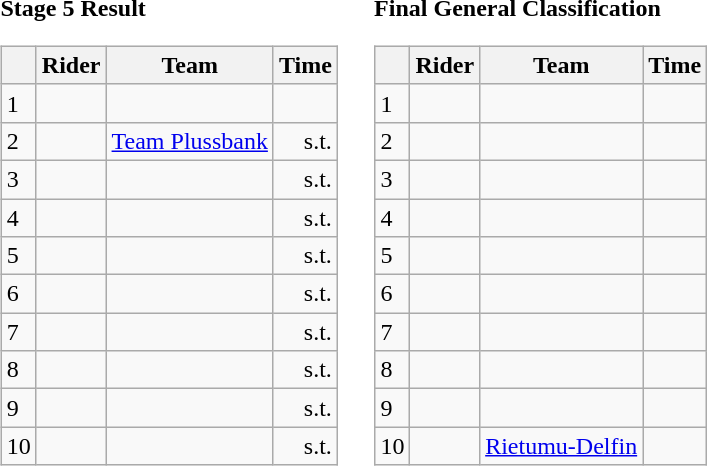<table>
<tr>
<td><strong>Stage 5 Result</strong><br><table class="wikitable">
<tr>
<th></th>
<th>Rider</th>
<th>Team</th>
<th>Time</th>
</tr>
<tr>
<td>1</td>
<td> </td>
<td></td>
<td align="right"></td>
</tr>
<tr>
<td>2</td>
<td> </td>
<td><a href='#'>Team Plussbank</a></td>
<td align="right">s.t.</td>
</tr>
<tr>
<td>3</td>
<td> </td>
<td></td>
<td align="right">s.t.</td>
</tr>
<tr>
<td>4</td>
<td></td>
<td></td>
<td align="right">s.t.</td>
</tr>
<tr>
<td>5</td>
<td></td>
<td></td>
<td align="right">s.t.</td>
</tr>
<tr>
<td>6</td>
<td></td>
<td></td>
<td align="right">s.t.</td>
</tr>
<tr>
<td>7</td>
<td></td>
<td></td>
<td align="right">s.t.</td>
</tr>
<tr>
<td>8</td>
<td></td>
<td></td>
<td align="right">s.t.</td>
</tr>
<tr>
<td>9</td>
<td></td>
<td></td>
<td align="right">s.t.</td>
</tr>
<tr>
<td>10</td>
<td></td>
<td></td>
<td align="right">s.t.</td>
</tr>
</table>
</td>
<td></td>
<td><strong>Final General Classification</strong><br><table class="wikitable">
<tr>
<th></th>
<th>Rider</th>
<th>Team</th>
<th>Time</th>
</tr>
<tr>
<td>1</td>
<td> </td>
<td></td>
<td align="right"></td>
</tr>
<tr>
<td>2</td>
<td></td>
<td></td>
<td align="right"></td>
</tr>
<tr>
<td>3</td>
<td> </td>
<td></td>
<td align="right"></td>
</tr>
<tr>
<td>4</td>
<td></td>
<td></td>
<td align="right"></td>
</tr>
<tr>
<td>5</td>
<td></td>
<td></td>
<td align="right"></td>
</tr>
<tr>
<td>6</td>
<td></td>
<td></td>
<td align="right"></td>
</tr>
<tr>
<td>7</td>
<td></td>
<td></td>
<td align="right"></td>
</tr>
<tr>
<td>8</td>
<td></td>
<td></td>
<td align="right"></td>
</tr>
<tr>
<td>9</td>
<td></td>
<td></td>
<td align="right"></td>
</tr>
<tr>
<td>10</td>
<td></td>
<td><a href='#'>Rietumu-Delfin</a></td>
<td align="right"></td>
</tr>
</table>
</td>
</tr>
</table>
